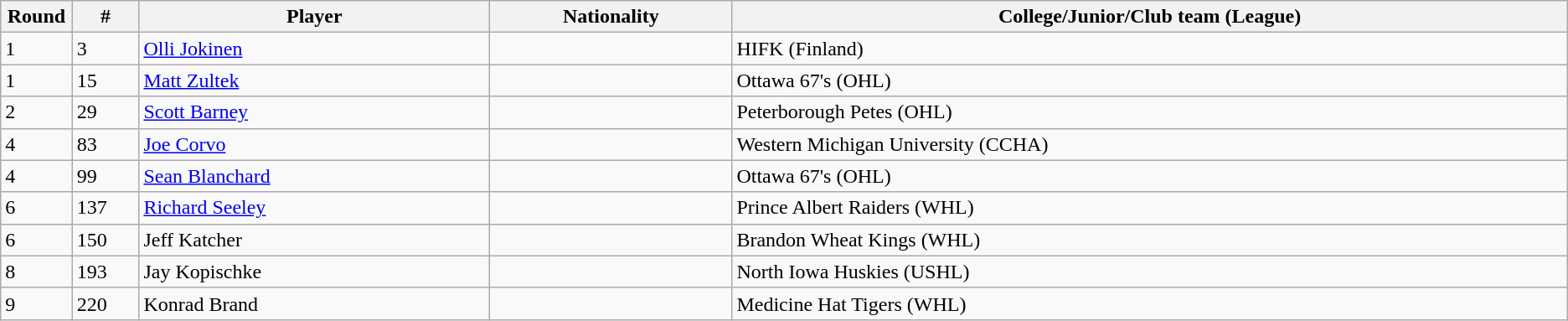<table class="wikitable">
<tr align="center">
<th bgcolor="#DDDDFF" width="4.0%">Round</th>
<th bgcolor="#DDDDFF" width="4.0%">#</th>
<th bgcolor="#DDDDFF" width="21.0%">Player</th>
<th bgcolor="#DDDDFF" width="14.5%">Nationality</th>
<th bgcolor="#DDDDFF" width="50.0%">College/Junior/Club team (League)</th>
</tr>
<tr>
<td>1</td>
<td>3</td>
<td><a href='#'>Olli Jokinen</a></td>
<td></td>
<td>HIFK (Finland)</td>
</tr>
<tr>
<td>1</td>
<td>15</td>
<td><a href='#'>Matt Zultek</a></td>
<td></td>
<td>Ottawa 67's (OHL)</td>
</tr>
<tr>
<td>2</td>
<td>29</td>
<td><a href='#'>Scott Barney</a></td>
<td></td>
<td>Peterborough Petes (OHL)</td>
</tr>
<tr>
<td>4</td>
<td>83</td>
<td><a href='#'>Joe Corvo</a></td>
<td></td>
<td>Western Michigan University (CCHA)</td>
</tr>
<tr>
<td>4</td>
<td>99</td>
<td><a href='#'>Sean Blanchard</a></td>
<td></td>
<td>Ottawa 67's (OHL)</td>
</tr>
<tr>
<td>6</td>
<td>137</td>
<td><a href='#'>Richard Seeley</a></td>
<td></td>
<td>Prince Albert Raiders (WHL)</td>
</tr>
<tr>
<td>6</td>
<td>150</td>
<td>Jeff Katcher</td>
<td></td>
<td>Brandon Wheat Kings (WHL)</td>
</tr>
<tr>
<td>8</td>
<td>193</td>
<td>Jay Kopischke</td>
<td></td>
<td>North Iowa Huskies (USHL)</td>
</tr>
<tr>
<td>9</td>
<td>220</td>
<td>Konrad Brand</td>
<td></td>
<td>Medicine Hat Tigers (WHL)</td>
</tr>
</table>
